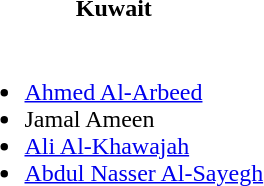<table>
<tr>
<th>Kuwait</th>
</tr>
<tr>
<td><br><ul><li><a href='#'>Ahmed Al-Arbeed</a></li><li>Jamal Ameen</li><li><a href='#'>Ali Al-Khawajah</a></li><li><a href='#'>Abdul Nasser Al-Sayegh</a></li></ul></td>
</tr>
</table>
